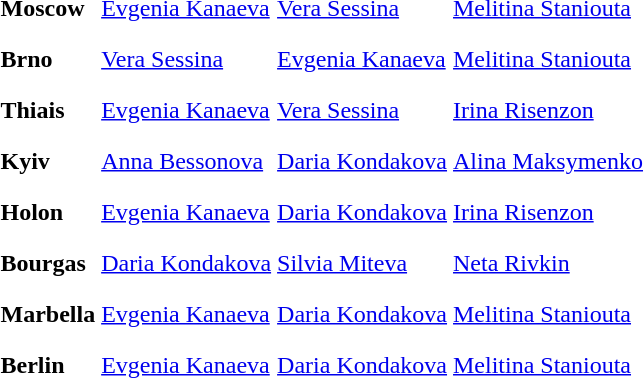<table>
<tr>
<th scope=row style="text-align:left">Moscow</th>
<td style="height:30px;"> <a href='#'>Evgenia Kanaeva</a></td>
<td style="height:30px;"> <a href='#'>Vera Sessina</a></td>
<td style="height:30px;"> <a href='#'>Melitina Staniouta</a></td>
</tr>
<tr>
<th scope=row style="text-align:left">Brno</th>
<td style="height:30px;"> <a href='#'>Vera Sessina</a></td>
<td style="height:30px;"> <a href='#'>Evgenia Kanaeva</a></td>
<td style="height:30px;"> <a href='#'>Melitina Staniouta</a></td>
</tr>
<tr>
<th scope=row style="text-align:left">Thiais</th>
<td style="height:30px;"> <a href='#'>Evgenia Kanaeva</a></td>
<td style="height:30px;"> <a href='#'>Vera Sessina</a></td>
<td style="height:30px;"> <a href='#'>Irina Risenzon</a></td>
</tr>
<tr>
<th scope=row style="text-align:left">Kyiv</th>
<td style="height:30px;"> <a href='#'>Anna Bessonova</a></td>
<td style="height:30px;"> <a href='#'>Daria Kondakova</a></td>
<td style="height:30px;"> <a href='#'>Alina Maksymenko</a></td>
</tr>
<tr>
<th scope=row style="text-align:left">Holon</th>
<td style="height:30px;"> <a href='#'>Evgenia Kanaeva</a></td>
<td style="height:30px;"> <a href='#'>Daria Kondakova</a></td>
<td style="height:30px;"> <a href='#'>Irina Risenzon</a></td>
</tr>
<tr>
<th scope=row style="text-align:left">Bourgas</th>
<td style="height:30px;"> <a href='#'>Daria Kondakova</a></td>
<td style="height:30px;"> <a href='#'>Silvia Miteva</a></td>
<td style="height:30px;"> <a href='#'>Neta Rivkin</a></td>
</tr>
<tr>
<th scope=row style="text-align:left">Marbella</th>
<td style="height:30px;"> <a href='#'>Evgenia Kanaeva</a></td>
<td style="height:30px;"> <a href='#'>Daria Kondakova</a></td>
<td style="height:30px;"> <a href='#'>Melitina Staniouta</a></td>
</tr>
<tr>
<th scope=row style="text-align:left">Berlin</th>
<td style="height:30px;"> <a href='#'>Evgenia Kanaeva</a></td>
<td style="height:30px;"> <a href='#'>Daria Kondakova</a></td>
<td style="height:30px;"> <a href='#'>Melitina Staniouta</a></td>
</tr>
<tr>
</tr>
</table>
